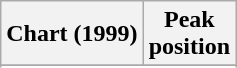<table class="wikitable sortable plainrowheaders" style="text-align:center">
<tr>
<th scope="col">Chart (1999)</th>
<th scope="col">Peak<br> position</th>
</tr>
<tr>
</tr>
<tr>
</tr>
</table>
